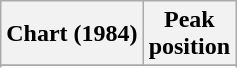<table class="wikitable sortable plainrowheaders">
<tr>
<th scope="col">Chart (1984)</th>
<th scope="col">Peak<br>position</th>
</tr>
<tr>
</tr>
<tr>
</tr>
<tr>
</tr>
<tr>
</tr>
</table>
